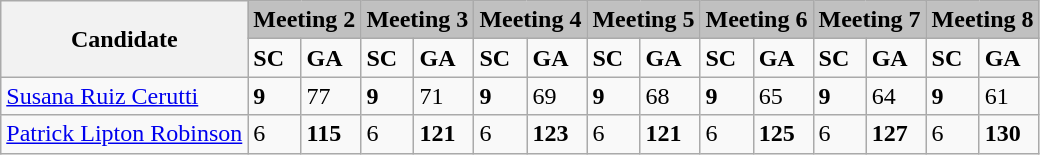<table class="wikitable collapsible">
<tr>
<th rowspan=2>Candidate</th>
<td style="background:silver;" colspan=2><strong>Meeting 2</strong></td>
<td style="background:silver;" colspan=2><strong>Meeting 3</strong></td>
<td style="background:silver;" colspan=2><strong>Meeting 4</strong></td>
<td style="background:silver;" colspan=2><strong>Meeting 5</strong></td>
<td style="background:silver;" colspan=2><strong>Meeting 6</strong></td>
<td style="background:silver;" colspan=2><strong>Meeting 7</strong></td>
<td style="background:silver;" colspan=2><strong>Meeting 8</strong></td>
</tr>
<tr>
<td><strong>SC</strong></td>
<td><strong>GA</strong></td>
<td><strong>SC</strong></td>
<td><strong>GA</strong></td>
<td><strong>SC</strong></td>
<td><strong>GA</strong></td>
<td><strong>SC</strong></td>
<td><strong>GA</strong></td>
<td><strong>SC</strong></td>
<td><strong>GA</strong></td>
<td><strong>SC</strong></td>
<td><strong>GA</strong></td>
<td><strong>SC</strong></td>
<td><strong>GA</strong></td>
</tr>
<tr>
<td> <a href='#'>Susana Ruiz Cerutti</a></td>
<td><strong>9</strong></td>
<td>77</td>
<td><strong>9</strong></td>
<td>71</td>
<td><strong>9</strong></td>
<td>69</td>
<td><strong>9</strong></td>
<td>68</td>
<td><strong>9</strong></td>
<td>65</td>
<td><strong>9</strong></td>
<td>64</td>
<td><strong>9</strong></td>
<td>61</td>
</tr>
<tr>
<td> <a href='#'>Patrick Lipton Robinson</a></td>
<td>6</td>
<td><strong>115</strong></td>
<td>6</td>
<td><strong>121</strong></td>
<td>6</td>
<td><strong>123</strong></td>
<td>6</td>
<td><strong>121</strong></td>
<td>6</td>
<td><strong>125</strong></td>
<td>6</td>
<td><strong>127</strong></td>
<td>6</td>
<td><strong>130</strong></td>
</tr>
</table>
